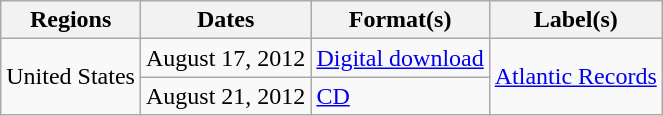<table class="wikitable">
<tr>
<th>Regions</th>
<th>Dates</th>
<th>Format(s)</th>
<th>Label(s)</th>
</tr>
<tr>
<td rowspan="2">United States</td>
<td>August 17, 2012</td>
<td><a href='#'>Digital download</a></td>
<td rowspan="2"><a href='#'>Atlantic Records</a></td>
</tr>
<tr>
<td>August 21, 2012</td>
<td><a href='#'>CD</a></td>
</tr>
</table>
